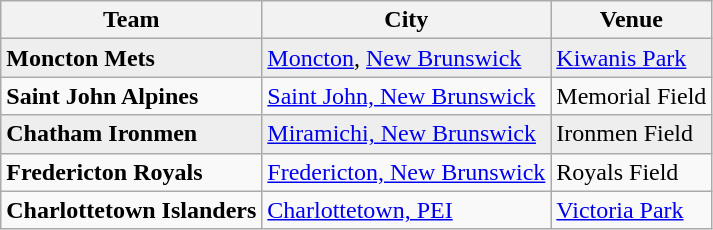<table class="wikitable">
<tr>
<th>Team</th>
<th>City</th>
<th>Venue</th>
</tr>
<tr bgcolor="#eeeeee">
<td><strong>Moncton Mets</strong></td>
<td><a href='#'>Moncton</a>, <a href='#'>New Brunswick</a></td>
<td><a href='#'>Kiwanis Park</a></td>
</tr>
<tr>
<td><strong>Saint John Alpines</strong></td>
<td><a href='#'>Saint John, New Brunswick</a></td>
<td>Memorial Field</td>
</tr>
<tr bgcolor="#eeeeee">
<td><strong>Chatham Ironmen</strong></td>
<td><a href='#'>Miramichi, New Brunswick</a></td>
<td>Ironmen Field</td>
</tr>
<tr align="left">
<td><strong>Fredericton Royals</strong></td>
<td><a href='#'>Fredericton, New Brunswick</a></td>
<td>Royals Field</td>
</tr>
<tr>
<td><strong>Charlottetown Islanders</strong></td>
<td><a href='#'>Charlottetown, PEI</a></td>
<td><a href='#'>Victoria Park</a></td>
</tr>
</table>
